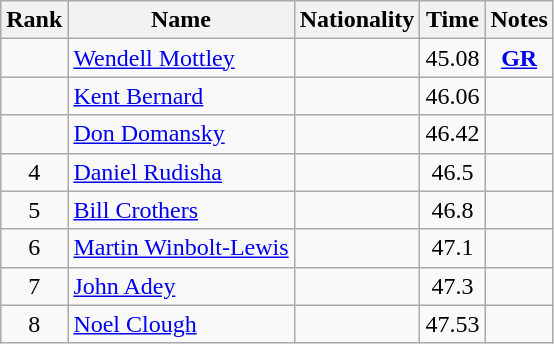<table class="wikitable sortable" style=" text-align:center">
<tr>
<th scope="col">Rank</th>
<th scope="col">Name</th>
<th scope="col">Nationality</th>
<th scope="col">Time</th>
<th scope="col">Notes</th>
</tr>
<tr>
<td></td>
<td align=left><a href='#'>Wendell Mottley</a></td>
<td align=left></td>
<td>45.08</td>
<td><strong><a href='#'>GR</a></strong></td>
</tr>
<tr>
<td></td>
<td align=left><a href='#'>Kent Bernard</a></td>
<td align=left></td>
<td>46.06</td>
<td></td>
</tr>
<tr>
<td></td>
<td align=left><a href='#'>Don Domansky</a></td>
<td align=left></td>
<td>46.42</td>
<td></td>
</tr>
<tr>
<td>4</td>
<td align=left><a href='#'>Daniel Rudisha</a></td>
<td align=left></td>
<td>46.5</td>
<td></td>
</tr>
<tr>
<td>5</td>
<td align=left><a href='#'>Bill Crothers</a></td>
<td align=left></td>
<td>46.8</td>
<td></td>
</tr>
<tr>
<td>6</td>
<td align=left><a href='#'>Martin Winbolt-Lewis</a></td>
<td align=left></td>
<td>47.1</td>
<td></td>
</tr>
<tr>
<td>7</td>
<td align=left><a href='#'>John Adey</a></td>
<td align=left></td>
<td>47.3</td>
<td></td>
</tr>
<tr>
<td>8</td>
<td align=left><a href='#'>Noel Clough</a></td>
<td align=left></td>
<td>47.53</td>
<td></td>
</tr>
</table>
